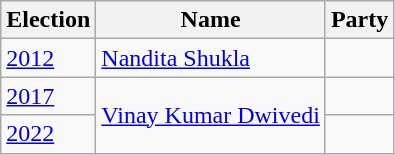<table class="wikitable sortable">
<tr>
<th>Election</th>
<th>Name</th>
<th colspan=2>Party</th>
</tr>
<tr>
<td><a href='#'>2012</a></td>
<td><a href='#'>Nandita Shukla</a></td>
<td></td>
</tr>
<tr>
<td><a href='#'>2017</a></td>
<td rowspan=2><a href='#'>Vinay Kumar Dwivedi</a></td>
<td></td>
</tr>
<tr>
<td><a href='#'>2022</a></td>
</tr>
</table>
